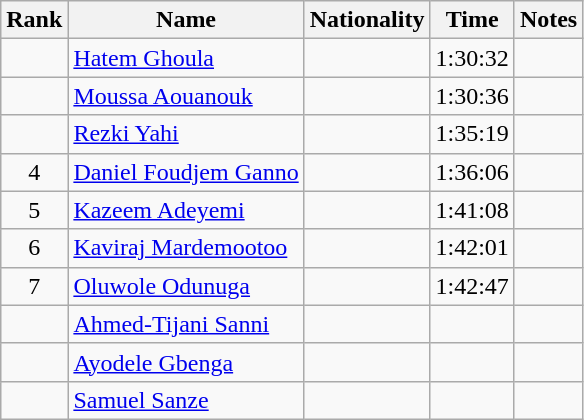<table class="wikitable sortable" style="text-align:center">
<tr>
<th>Rank</th>
<th>Name</th>
<th>Nationality</th>
<th>Time</th>
<th>Notes</th>
</tr>
<tr>
<td></td>
<td align=left><a href='#'>Hatem Ghoula</a></td>
<td align=left></td>
<td>1:30:32</td>
<td></td>
</tr>
<tr>
<td></td>
<td align=left><a href='#'>Moussa Aouanouk</a></td>
<td align=left></td>
<td>1:30:36</td>
<td></td>
</tr>
<tr>
<td></td>
<td align=left><a href='#'>Rezki Yahi</a></td>
<td align=left></td>
<td>1:35:19</td>
<td></td>
</tr>
<tr>
<td>4</td>
<td align=left><a href='#'>Daniel Foudjem Ganno</a></td>
<td align=left></td>
<td>1:36:06</td>
<td></td>
</tr>
<tr>
<td>5</td>
<td align=left><a href='#'>Kazeem Adeyemi</a></td>
<td align=left></td>
<td>1:41:08</td>
<td></td>
</tr>
<tr>
<td>6</td>
<td align=left><a href='#'>Kaviraj Mardemootoo</a></td>
<td align=left></td>
<td>1:42:01</td>
<td></td>
</tr>
<tr>
<td>7</td>
<td align=left><a href='#'>Oluwole Odunuga</a></td>
<td align=left></td>
<td>1:42:47</td>
<td></td>
</tr>
<tr>
<td></td>
<td align=left><a href='#'>Ahmed-Tijani Sanni</a></td>
<td align=left></td>
<td></td>
<td></td>
</tr>
<tr>
<td></td>
<td align=left><a href='#'>Ayodele Gbenga</a></td>
<td align=left></td>
<td></td>
<td></td>
</tr>
<tr>
<td></td>
<td align=left><a href='#'>Samuel Sanze</a></td>
<td align=left></td>
<td></td>
<td></td>
</tr>
</table>
